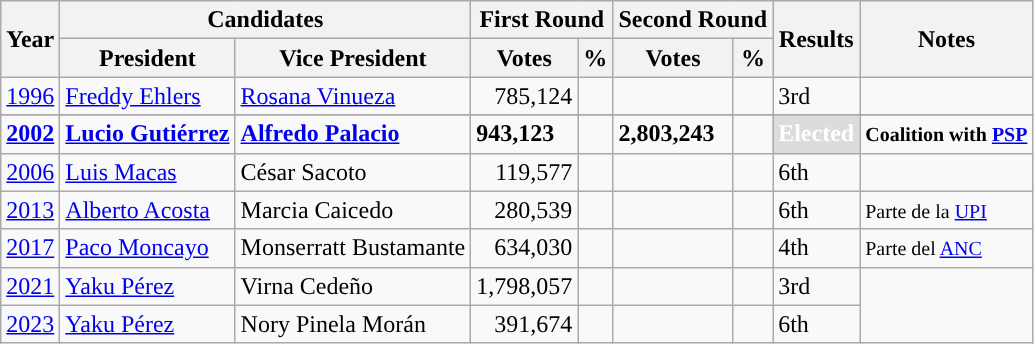<table class="wikitable">
<tr>
<th rowspan="2">Year</th>
<th colspan="2">Candidates</th>
<th colspan="2">First Round</th>
<th colspan="2">Second Round</th>
<th rowspan="2">Results</th>
<th rowspan="2">Notes</th>
</tr>
<tr>
<th>President</th>
<th>Vice President</th>
<th>Votes</th>
<th><strong>%</strong></th>
<th>Votes</th>
<th><strong>%</strong></th>
</tr>
<tr>
<td><a href='#'>1996</a></td>
<td><a href='#'>Freddy Ehlers</a></td>
<td><a href='#'>Rosana Vinueza</a></td>
<td valign="top" align="right">785,124</td>
<td valign="top" align="right"></td>
<td></td>
<td></td>
<td>3rd</td>
<td></td>
</tr>
<tr>
</tr>
<tr>
<td><a href='#'><strong>2002</strong></a></td>
<td><strong><a href='#'>Lucio Gutiérrez</a></strong></td>
<td><strong><a href='#'>Alfredo Palacio</a></strong></td>
<td><strong>943,123</strong></td>
<td valign="top" align="right"></td>
<td><strong>2,803,243</strong></td>
<td valign="top" align="right"></td>
<td align="center" style="color:white; background:#DCDCDC"><strong>Elected</strong></td>
<td><strong><small>Coalition with <a href='#'>PSP</a></small></strong></td>
</tr>
<tr>
<td><a href='#'>2006</a></td>
<td><a href='#'>Luis Macas</a></td>
<td>César Sacoto</td>
<td valign="top" align="right">119,577</td>
<td valign="top" align="right"></td>
<td></td>
<td></td>
<td>6th</td>
<td></td>
</tr>
<tr>
<td><a href='#'>2013</a></td>
<td><a href='#'>Alberto Acosta</a></td>
<td>Marcia Caicedo</td>
<td valign="top" align="right">280,539</td>
<td valign="top" align="right"></td>
<td></td>
<td></td>
<td>6th</td>
<td><small>Parte de la <a href='#'>UPI</a></small></td>
</tr>
<tr>
<td><a href='#'>2017</a></td>
<td><a href='#'>Paco Moncayo</a></td>
<td>Monserratt Bustamante</td>
<td valign="top" align="right">634,030</td>
<td valign="top" align="right"></td>
<td></td>
<td></td>
<td>4th</td>
<td><small>Parte del <a href='#'>ANC</a></small></td>
</tr>
<tr>
<td><a href='#'>2021</a></td>
<td><a href='#'>Yaku Pérez</a></td>
<td>Virna Cedeño</td>
<td valign="top" align="right">1,798,057</td>
<td valign="top" align="right"></td>
<td></td>
<td></td>
<td>3rd</td>
</tr>
<tr>
<td><a href='#'>2023</a></td>
<td><a href='#'>Yaku Pérez</a></td>
<td>Nory Pinela Morán</td>
<td valign="top" align="right">391,674</td>
<td valign="top" align="right"></td>
<td></td>
<td></td>
<td>6th</td>
</tr>
</table>
